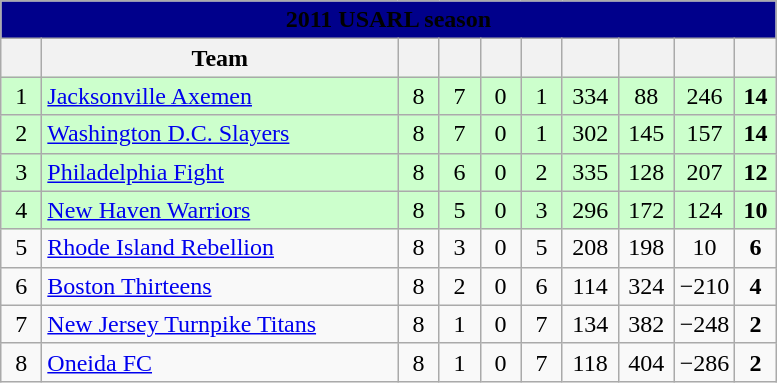<table class="wikitable" style="text-align:center">
<tr>
<td bgcolor=darkblue align="center" colspan="11"><strong><span>2011 USARL season</span></strong></td>
</tr>
<tr>
<th width="20"></th>
<th width="230">Team</th>
<th width="20"></th>
<th width="20"></th>
<th width="20"></th>
<th width="20"></th>
<th width="30"></th>
<th width="30"></th>
<th width="30"></th>
<th width="20"></th>
</tr>
<tr style="background: #ccffcc;">
<td>1</td>
<td style="text-align:left;"> <a href='#'>Jacksonville Axemen</a></td>
<td>8</td>
<td>7</td>
<td>0</td>
<td>1</td>
<td>334</td>
<td>88</td>
<td>246</td>
<td><strong>14</strong></td>
</tr>
<tr style="background: #ccffcc;">
<td>2</td>
<td style="text-align:left;"> <a href='#'>Washington D.C. Slayers</a></td>
<td>8</td>
<td>7</td>
<td>0</td>
<td>1</td>
<td>302</td>
<td>145</td>
<td>157</td>
<td><strong>14</strong></td>
</tr>
<tr style="background: #ccffcc;">
<td>3</td>
<td style="text-align:left;"> <a href='#'>Philadelphia Fight</a></td>
<td>8</td>
<td>6</td>
<td>0</td>
<td>2</td>
<td>335</td>
<td>128</td>
<td>207</td>
<td><strong>12</strong></td>
</tr>
<tr style="background: #ccffcc;">
<td>4</td>
<td style="text-align:left;"> <a href='#'>New Haven Warriors</a></td>
<td>8</td>
<td>5</td>
<td>0</td>
<td>3</td>
<td>296</td>
<td>172</td>
<td>124</td>
<td><strong>10</strong></td>
</tr>
<tr>
<td>5</td>
<td style="text-align:left;"> <a href='#'>Rhode Island Rebellion</a></td>
<td>8</td>
<td>3</td>
<td>0</td>
<td>5</td>
<td>208</td>
<td>198</td>
<td>10</td>
<td><strong>6</strong></td>
</tr>
<tr>
<td>6</td>
<td style="text-align:left;"> <a href='#'>Boston Thirteens</a></td>
<td>8</td>
<td>2</td>
<td>0</td>
<td>6</td>
<td>114</td>
<td>324</td>
<td>−210</td>
<td><strong>4</strong></td>
</tr>
<tr>
<td>7</td>
<td style="text-align:left;"> <a href='#'>New Jersey Turnpike Titans</a></td>
<td>8</td>
<td>1</td>
<td>0</td>
<td>7</td>
<td>134</td>
<td>382</td>
<td>−248</td>
<td><strong>2</strong></td>
</tr>
<tr>
<td>8</td>
<td style="text-align:left;"> <a href='#'>Oneida FC</a></td>
<td>8</td>
<td>1</td>
<td>0</td>
<td>7</td>
<td>118</td>
<td>404</td>
<td>−286</td>
<td><strong>2</strong></td>
</tr>
</table>
